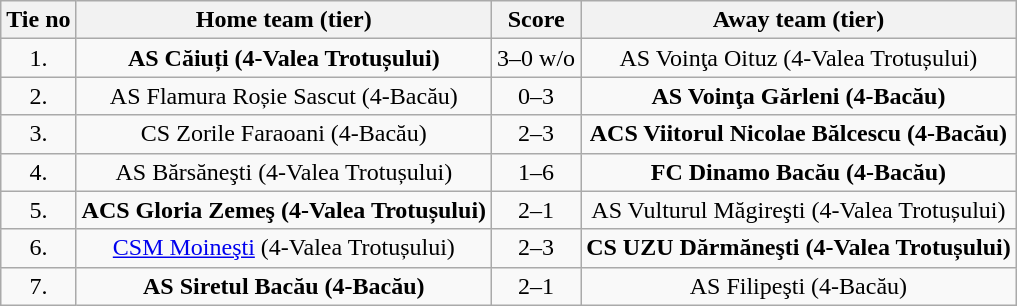<table class="wikitable" style="text-align: center">
<tr>
<th>Tie no</th>
<th>Home team (tier)</th>
<th>Score</th>
<th>Away team (tier)</th>
</tr>
<tr>
<td>1.</td>
<td><strong>AS Căiuți (4-Valea Trotușului)</strong></td>
<td>3–0 w/o</td>
<td>AS Voinţa Oituz (4-Valea Trotușului)</td>
</tr>
<tr>
<td>2.</td>
<td>AS Flamura Roșie Sascut (4-Bacău)</td>
<td>0–3</td>
<td><strong>AS Voinţa Gărleni (4-Bacău)</strong></td>
</tr>
<tr>
<td>3.</td>
<td>CS Zorile Faraoani (4-Bacău)</td>
<td>2–3</td>
<td><strong>ACS Viitorul Nicolae Bălcescu (4-Bacău)</strong></td>
</tr>
<tr>
<td>4.</td>
<td>AS Bărsăneşti (4-Valea Trotușului)</td>
<td>1–6</td>
<td><strong>FC Dinamo Bacău (4-Bacău)</strong></td>
</tr>
<tr>
<td>5.</td>
<td><strong>ACS Gloria Zemeş (4-Valea Trotușului)</strong></td>
<td>2–1</td>
<td>AS Vulturul Măgireşti (4-Valea Trotușului)</td>
</tr>
<tr>
<td>6.</td>
<td><a href='#'>CSM Moineşti</a> (4-Valea Trotușului)</td>
<td>2–3</td>
<td><strong>CS UZU Dărmăneşti (4-Valea Trotușului)</strong></td>
</tr>
<tr>
<td>7.</td>
<td><strong>AS Siretul Bacău (4-Bacău)</strong></td>
<td>2–1</td>
<td>AS Filipeşti (4-Bacău)</td>
</tr>
</table>
